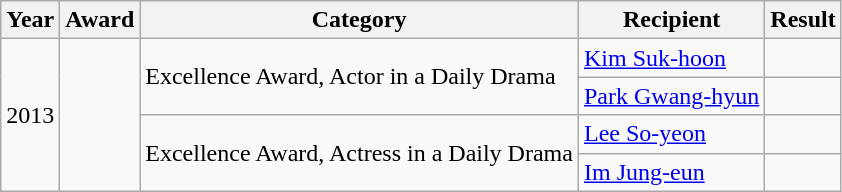<table class="wikitable">
<tr>
<th>Year</th>
<th>Award</th>
<th>Category</th>
<th>Recipient</th>
<th>Result</th>
</tr>
<tr>
<td rowspan=4>2013</td>
<td rowspan=4></td>
<td rowspan=2>Excellence Award, Actor in a Daily Drama</td>
<td><a href='#'>Kim Suk-hoon</a></td>
<td></td>
</tr>
<tr>
<td><a href='#'>Park Gwang-hyun</a></td>
<td></td>
</tr>
<tr>
<td rowspan=2>Excellence Award, Actress in a Daily Drama</td>
<td><a href='#'>Lee So-yeon</a></td>
<td></td>
</tr>
<tr>
<td><a href='#'>Im Jung-eun</a></td>
<td></td>
</tr>
</table>
